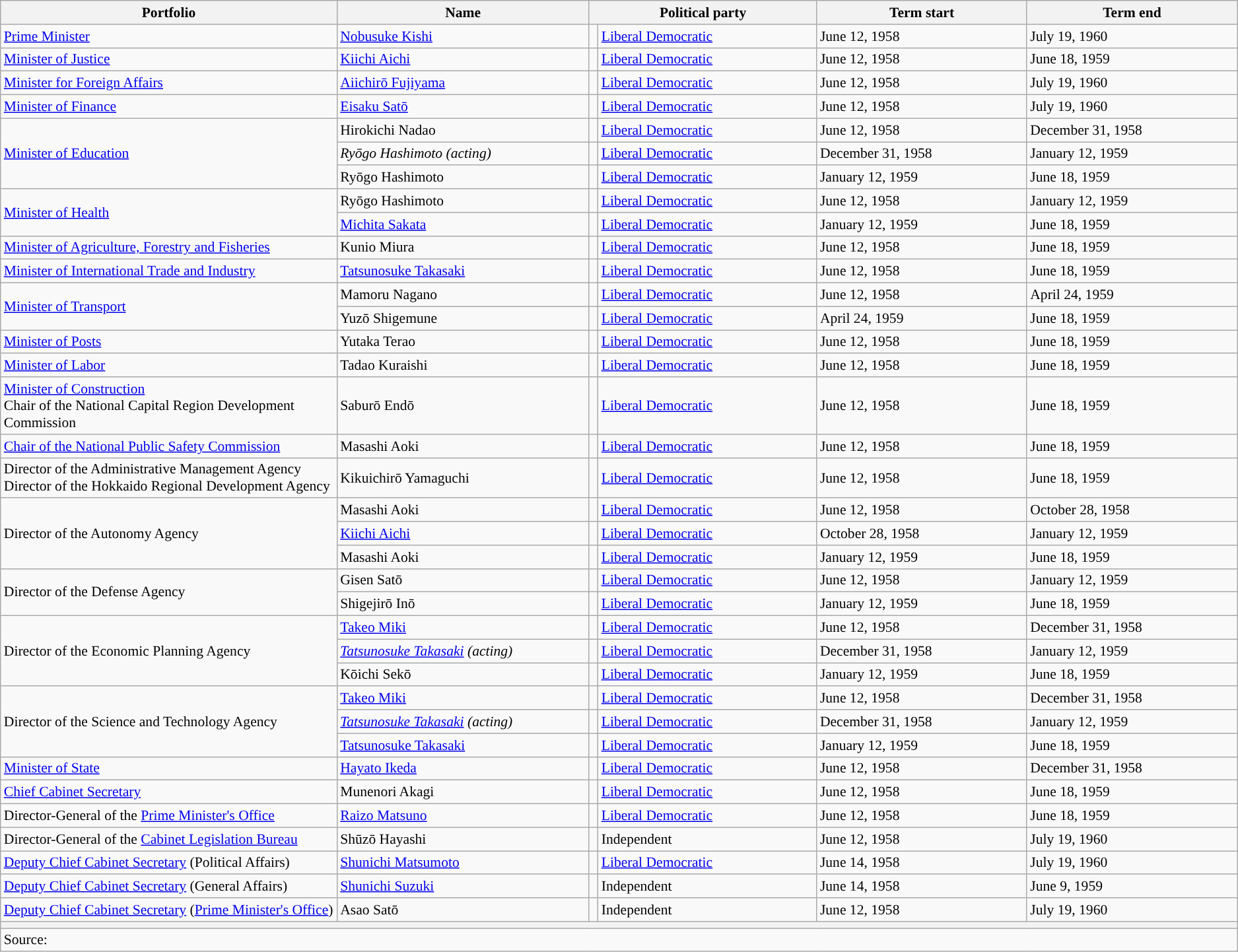<table class="wikitable unsortable" style="font-size: 90%;">
<tr>
<th scope="col" width="20%">Portfolio</th>
<th scope="col" width="15%">Name</th>
<th colspan="2" scope="col" width="13.5%">Political party</th>
<th scope="col" width="12.5%">Term start</th>
<th scope="col" width="12.5%">Term end</th>
</tr>
<tr>
<td style="text-align: left;"><a href='#'>Prime Minister</a></td>
<td><a href='#'>Nobusuke Kishi</a></td>
<td width="0.5%" style="background:"></td>
<td><a href='#'>Liberal Democratic</a></td>
<td>June 12, 1958</td>
<td>July 19, 1960</td>
</tr>
<tr>
<td><a href='#'>Minister of Justice</a></td>
<td><a href='#'>Kiichi Aichi</a></td>
<td style="color:inherit;background:"></td>
<td><a href='#'>Liberal Democratic</a></td>
<td>June 12, 1958</td>
<td>June 18, 1959</td>
</tr>
<tr>
<td><a href='#'>Minister for Foreign Affairs</a></td>
<td><a href='#'>Aiichirō Fujiyama</a></td>
<td style="color:inherit;background:"></td>
<td><a href='#'>Liberal Democratic</a></td>
<td>June 12, 1958</td>
<td>July 19, 1960</td>
</tr>
<tr>
<td><a href='#'>Minister of Finance</a></td>
<td><a href='#'>Eisaku Satō</a></td>
<td style="color:inherit;background:"></td>
<td><a href='#'>Liberal Democratic</a></td>
<td>June 12, 1958</td>
<td>July 19, 1960</td>
</tr>
<tr>
<td rowspan="3"><a href='#'>Minister of Education</a></td>
<td>Hirokichi Nadao</td>
<td style="color:inherit;background:"></td>
<td><a href='#'>Liberal Democratic</a></td>
<td>June 12, 1958</td>
<td>December 31, 1958</td>
</tr>
<tr>
<td><em>Ryōgo Hashimoto (acting)</em></td>
<td style="color:inherit;background:"></td>
<td><a href='#'>Liberal Democratic</a></td>
<td>December 31, 1958</td>
<td>January 12, 1959</td>
</tr>
<tr>
<td>Ryōgo Hashimoto</td>
<td style="color:inherit;background:"></td>
<td><a href='#'>Liberal Democratic</a></td>
<td>January 12, 1959</td>
<td>June 18, 1959</td>
</tr>
<tr>
<td rowspan="2"><a href='#'>Minister of Health</a></td>
<td>Ryōgo Hashimoto</td>
<td style="color:inherit;background:"></td>
<td><a href='#'>Liberal Democratic</a></td>
<td>June 12, 1958</td>
<td>January 12, 1959</td>
</tr>
<tr>
<td><a href='#'>Michita Sakata</a></td>
<td style="color:inherit;background:"></td>
<td><a href='#'>Liberal Democratic</a></td>
<td>January 12, 1959</td>
<td>June 18, 1959</td>
</tr>
<tr>
<td><a href='#'>Minister of Agriculture, Forestry and Fisheries</a></td>
<td>Kunio Miura</td>
<td style="color:inherit;background:"></td>
<td><a href='#'>Liberal Democratic</a></td>
<td>June 12, 1958</td>
<td>June 18, 1959</td>
</tr>
<tr>
<td><a href='#'>Minister of International Trade and Industry</a></td>
<td><a href='#'>Tatsunosuke Takasaki</a></td>
<td style="color:inherit;background:"></td>
<td><a href='#'>Liberal Democratic</a></td>
<td>June 12, 1958</td>
<td>June 18, 1959</td>
</tr>
<tr>
<td rowspan="2"><a href='#'>Minister of Transport</a></td>
<td>Mamoru Nagano</td>
<td style="color:inherit;background:"></td>
<td><a href='#'>Liberal Democratic</a></td>
<td>June 12, 1958</td>
<td>April 24, 1959</td>
</tr>
<tr>
<td>Yuzō Shigemune</td>
<td style="color:inherit;background:"></td>
<td><a href='#'>Liberal Democratic</a></td>
<td>April 24, 1959</td>
<td>June 18, 1959</td>
</tr>
<tr>
<td><a href='#'>Minister of Posts</a></td>
<td>Yutaka Terao</td>
<td style="color:inherit;background:"></td>
<td><a href='#'>Liberal Democratic</a></td>
<td>June 12, 1958</td>
<td>June 18, 1959</td>
</tr>
<tr>
<td><a href='#'>Minister of Labor</a></td>
<td>Tadao Kuraishi</td>
<td style="color:inherit;background:"></td>
<td><a href='#'>Liberal Democratic</a></td>
<td>June 12, 1958</td>
<td>June 18, 1959</td>
</tr>
<tr>
<td><a href='#'>Minister of Construction</a><br>Chair of the National Capital Region Development Commission</td>
<td>Saburō Endō</td>
<td style="color:inherit;background:"></td>
<td><a href='#'>Liberal Democratic</a></td>
<td>June 12, 1958</td>
<td>June 18, 1959</td>
</tr>
<tr>
<td><a href='#'>Chair of the National Public Safety Commission</a></td>
<td>Masashi Aoki</td>
<td style="color:inherit;background:"></td>
<td><a href='#'>Liberal Democratic</a></td>
<td>June 12, 1958</td>
<td>June 18, 1959</td>
</tr>
<tr>
<td>Director of the Administrative Management Agency<br>Director of the Hokkaido Regional Development Agency</td>
<td>Kikuichirō Yamaguchi</td>
<td style="color:inherit;background:"></td>
<td><a href='#'>Liberal Democratic</a></td>
<td>June 12, 1958</td>
<td>June 18, 1959</td>
</tr>
<tr>
<td rowspan="3">Director of the Autonomy Agency</td>
<td>Masashi Aoki</td>
<td style="color:inherit;background:"></td>
<td><a href='#'>Liberal Democratic</a></td>
<td>June 12, 1958</td>
<td>October 28, 1958</td>
</tr>
<tr>
<td><a href='#'>Kiichi Aichi</a></td>
<td style="color:inherit;background:"></td>
<td><a href='#'>Liberal Democratic</a></td>
<td>October 28, 1958</td>
<td>January 12, 1959</td>
</tr>
<tr>
<td>Masashi Aoki</td>
<td style="color:inherit;background:"></td>
<td><a href='#'>Liberal Democratic</a></td>
<td>January 12, 1959</td>
<td>June 18, 1959</td>
</tr>
<tr>
<td rowspan="2">Director of the Defense Agency</td>
<td>Gisen Satō</td>
<td style="color:inherit;background:"></td>
<td><a href='#'>Liberal Democratic</a></td>
<td>June 12, 1958</td>
<td>January 12, 1959</td>
</tr>
<tr>
<td>Shigejirō Inō</td>
<td style="color:inherit;background:"></td>
<td><a href='#'>Liberal Democratic</a></td>
<td>January 12, 1959</td>
<td>June 18, 1959</td>
</tr>
<tr>
<td rowspan="3">Director of the Economic Planning Agency</td>
<td><a href='#'>Takeo Miki</a></td>
<td style="color:inherit;background:"></td>
<td><a href='#'>Liberal Democratic</a></td>
<td>June 12, 1958</td>
<td>December 31, 1958</td>
</tr>
<tr>
<td><em><a href='#'>Tatsunosuke Takasaki</a> (acting)</em></td>
<td style="color:inherit;background:"></td>
<td><a href='#'>Liberal Democratic</a></td>
<td>December 31, 1958</td>
<td>January 12, 1959</td>
</tr>
<tr>
<td>Kōichi Sekō</td>
<td style="color:inherit;background:"></td>
<td><a href='#'>Liberal Democratic</a></td>
<td>January 12, 1959</td>
<td>June 18, 1959</td>
</tr>
<tr>
<td rowspan="3">Director of the Science and Technology Agency</td>
<td><a href='#'>Takeo Miki</a></td>
<td style="color:inherit;background:"></td>
<td><a href='#'>Liberal Democratic</a></td>
<td>June 12, 1958</td>
<td>December 31, 1958</td>
</tr>
<tr>
<td><em><a href='#'>Tatsunosuke Takasaki</a> (acting)</em></td>
<td style="color:inherit;background:"></td>
<td><a href='#'>Liberal Democratic</a></td>
<td>December 31, 1958</td>
<td>January 12, 1959</td>
</tr>
<tr>
<td><a href='#'>Tatsunosuke Takasaki</a></td>
<td style="color:inherit;background:"></td>
<td><a href='#'>Liberal Democratic</a></td>
<td>January 12, 1959</td>
<td>June 18, 1959</td>
</tr>
<tr>
<td><a href='#'>Minister of State</a></td>
<td><a href='#'>Hayato Ikeda</a></td>
<td style="color:inherit;background:"></td>
<td><a href='#'>Liberal Democratic</a></td>
<td>June 12, 1958</td>
<td>December 31, 1958</td>
</tr>
<tr>
<td><a href='#'>Chief Cabinet Secretary</a></td>
<td>Munenori Akagi</td>
<td style="color:inherit;background:"></td>
<td><a href='#'>Liberal Democratic</a></td>
<td>June 12, 1958</td>
<td>June 18, 1959</td>
</tr>
<tr>
<td>Director-General of the <a href='#'>Prime Minister's Office</a></td>
<td><a href='#'>Raizo Matsuno</a></td>
<td style="color:inherit;background:"></td>
<td><a href='#'>Liberal Democratic</a></td>
<td>June 12, 1958</td>
<td>June 18, 1959</td>
</tr>
<tr>
<td>Director-General of the <a href='#'>Cabinet Legislation Bureau</a></td>
<td>Shūzō Hayashi</td>
<td style="color:inherit;background:"></td>
<td>Independent</td>
<td>June 12, 1958</td>
<td>July 19, 1960</td>
</tr>
<tr>
<td><a href='#'>Deputy Chief Cabinet Secretary</a> (Political Affairs)</td>
<td><a href='#'>Shunichi Matsumoto</a></td>
<td style="color:inherit;background:"></td>
<td><a href='#'>Liberal Democratic</a></td>
<td>June 14, 1958</td>
<td>July 19, 1960</td>
</tr>
<tr>
<td><a href='#'>Deputy Chief Cabinet Secretary</a> (General Affairs)</td>
<td><a href='#'>Shunichi Suzuki</a></td>
<td style="color:inherit;background:"></td>
<td>Independent</td>
<td>June 14, 1958</td>
<td>June 9, 1959</td>
</tr>
<tr>
<td><a href='#'>Deputy Chief Cabinet Secretary</a> (<a href='#'>Prime Minister's Office</a>)</td>
<td>Asao Satō</td>
<td style="color:inherit;background:"></td>
<td>Independent</td>
<td>June 12, 1958</td>
<td>July 19, 1960</td>
</tr>
<tr>
<th colspan="6"></th>
</tr>
<tr>
<td colspan="6">Source:</td>
</tr>
</table>
